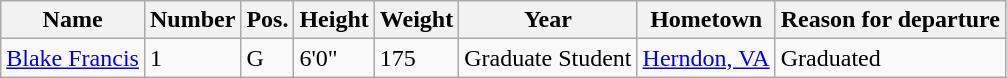<table class="wikitable sortable" border="1">
<tr>
<th>Name</th>
<th>Number</th>
<th>Pos.</th>
<th>Height</th>
<th>Weight</th>
<th>Year</th>
<th>Hometown</th>
<th class="unsortable">Reason for departure</th>
</tr>
<tr>
<td><a href='#'>Blake Francis</a></td>
<td>1</td>
<td>G</td>
<td>6'0"</td>
<td>175</td>
<td>Graduate Student</td>
<td><a href='#'>Herndon, VA</a></td>
<td>Graduated</td>
</tr>
</table>
